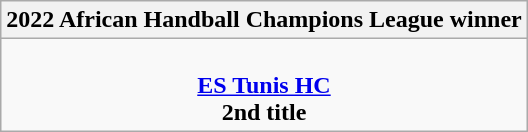<table class=wikitable style="text-align:center; margin:auto">
<tr>
<th>2022 African Handball Champions League winner</th>
</tr>
<tr>
<td><br><strong><a href='#'>ES Tunis HC</a></strong> <br><strong>2nd title</strong></td>
</tr>
</table>
